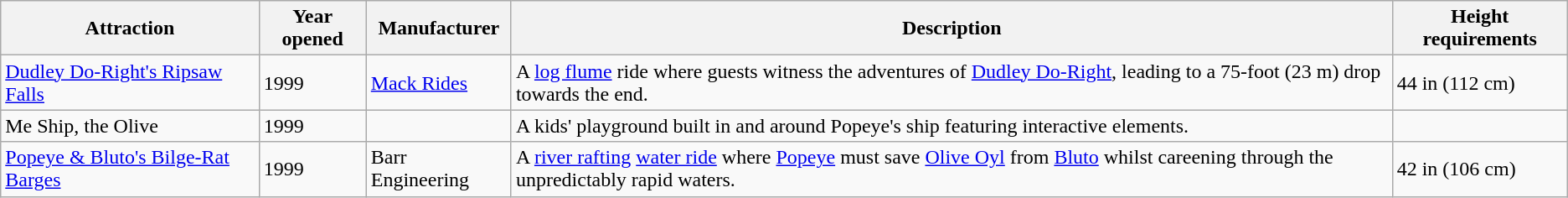<table class="wikitable">
<tr>
<th>Attraction</th>
<th>Year opened</th>
<th>Manufacturer</th>
<th>Description</th>
<th>Height requirements</th>
</tr>
<tr>
<td><a href='#'>Dudley Do-Right's Ripsaw Falls</a></td>
<td>1999</td>
<td><a href='#'>Mack Rides</a></td>
<td>A <a href='#'>log flume</a> ride where guests witness the adventures of <a href='#'>Dudley Do-Right</a>, leading to a 75-foot (23 m) drop towards the end.</td>
<td>44 in (112 cm)</td>
</tr>
<tr>
<td>Me Ship, the Olive</td>
<td>1999</td>
<td></td>
<td>A kids' playground built in and around Popeye's ship featuring interactive elements.</td>
<td></td>
</tr>
<tr>
<td><a href='#'>Popeye & Bluto's Bilge-Rat Barges</a></td>
<td>1999</td>
<td>Barr Engineering</td>
<td>A <a href='#'>river rafting</a> <a href='#'>water ride</a> where <a href='#'>Popeye</a> must save <a href='#'>Olive Oyl</a> from <a href='#'>Bluto</a> whilst careening through the unpredictably rapid waters.</td>
<td>42 in (106 cm)</td>
</tr>
</table>
